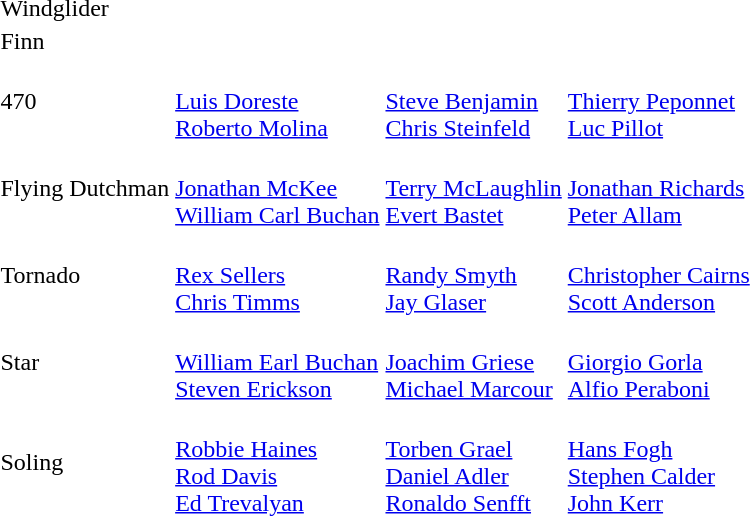<table>
<tr>
<td>Windglider<br></td>
<td></td>
<td></td>
<td></td>
</tr>
<tr>
<td>Finn<br></td>
<td></td>
<td></td>
<td></td>
</tr>
<tr>
<td>470<br></td>
<td><br><a href='#'>Luis Doreste</a><br><a href='#'>Roberto Molina</a></td>
<td><br><a href='#'>Steve Benjamin</a><br><a href='#'>Chris Steinfeld</a></td>
<td><br><a href='#'>Thierry Peponnet</a><br><a href='#'>Luc Pillot</a></td>
</tr>
<tr>
<td>Flying Dutchman<br></td>
<td><br><a href='#'>Jonathan McKee</a><br><a href='#'>William Carl Buchan</a></td>
<td><br><a href='#'>Terry McLaughlin</a><br><a href='#'>Evert Bastet</a></td>
<td><br><a href='#'>Jonathan Richards</a><br><a href='#'>Peter Allam</a></td>
</tr>
<tr>
<td>Tornado<br></td>
<td><br><a href='#'>Rex Sellers</a><br><a href='#'>Chris Timms</a></td>
<td><br><a href='#'>Randy Smyth</a><br><a href='#'>Jay Glaser</a></td>
<td><br><a href='#'>Christopher Cairns</a><br><a href='#'>Scott Anderson</a></td>
</tr>
<tr>
<td>Star<br></td>
<td><br><a href='#'>William Earl Buchan</a><br><a href='#'>Steven Erickson</a></td>
<td><br><a href='#'>Joachim Griese</a><br><a href='#'>Michael Marcour</a></td>
<td><br><a href='#'>Giorgio Gorla</a><br><a href='#'>Alfio Peraboni</a></td>
</tr>
<tr>
<td>Soling<br></td>
<td><br><a href='#'>Robbie Haines</a><br><a href='#'>Rod Davis</a><br><a href='#'>Ed Trevalyan</a></td>
<td><br><a href='#'>Torben Grael</a><br><a href='#'>Daniel Adler</a><br><a href='#'>Ronaldo Senfft</a></td>
<td><br><a href='#'>Hans Fogh</a><br><a href='#'>Stephen Calder</a><br><a href='#'>John Kerr</a></td>
</tr>
</table>
